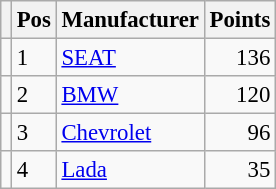<table class="wikitable" style="font-size: 95%;">
<tr>
<th></th>
<th>Pos</th>
<th>Manufacturer</th>
<th>Points</th>
</tr>
<tr>
<td align="left"></td>
<td>1</td>
<td> <a href='#'>SEAT</a></td>
<td align="right">136</td>
</tr>
<tr>
<td align="left"></td>
<td>2</td>
<td> <a href='#'>BMW</a></td>
<td align="right">120</td>
</tr>
<tr>
<td align="left"></td>
<td>3</td>
<td> <a href='#'>Chevrolet</a></td>
<td align="right">96</td>
</tr>
<tr>
<td align="left"></td>
<td>4</td>
<td> <a href='#'>Lada</a></td>
<td align="right">35</td>
</tr>
</table>
